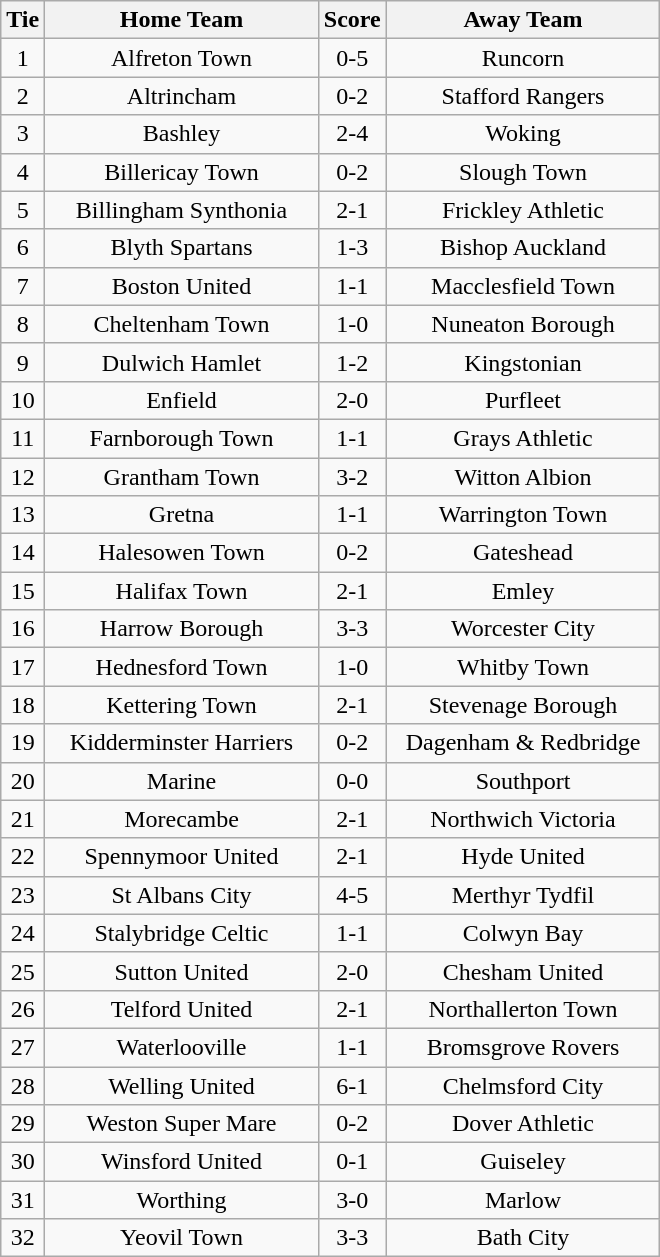<table class="wikitable" style="text-align:center;">
<tr>
<th width=20>Tie</th>
<th width=175>Home Team</th>
<th width=20>Score</th>
<th width=175>Away Team</th>
</tr>
<tr>
<td>1</td>
<td>Alfreton Town</td>
<td>0-5</td>
<td>Runcorn</td>
</tr>
<tr>
<td>2</td>
<td>Altrincham</td>
<td>0-2</td>
<td>Stafford Rangers</td>
</tr>
<tr>
<td>3</td>
<td>Bashley</td>
<td>2-4</td>
<td>Woking</td>
</tr>
<tr>
<td>4</td>
<td>Billericay Town</td>
<td>0-2</td>
<td>Slough Town</td>
</tr>
<tr>
<td>5</td>
<td>Billingham Synthonia</td>
<td>2-1</td>
<td>Frickley Athletic</td>
</tr>
<tr>
<td>6</td>
<td>Blyth Spartans</td>
<td>1-3</td>
<td>Bishop Auckland</td>
</tr>
<tr>
<td>7</td>
<td>Boston United</td>
<td>1-1</td>
<td>Macclesfield Town</td>
</tr>
<tr>
<td>8</td>
<td>Cheltenham Town</td>
<td>1-0</td>
<td>Nuneaton Borough</td>
</tr>
<tr>
<td>9</td>
<td>Dulwich Hamlet</td>
<td>1-2</td>
<td>Kingstonian</td>
</tr>
<tr>
<td>10</td>
<td>Enfield</td>
<td>2-0</td>
<td>Purfleet</td>
</tr>
<tr>
<td>11</td>
<td>Farnborough Town</td>
<td>1-1</td>
<td>Grays Athletic</td>
</tr>
<tr>
<td>12</td>
<td>Grantham Town</td>
<td>3-2</td>
<td>Witton Albion</td>
</tr>
<tr>
<td>13</td>
<td>Gretna</td>
<td>1-1</td>
<td>Warrington Town</td>
</tr>
<tr>
<td>14</td>
<td>Halesowen Town</td>
<td>0-2</td>
<td>Gateshead</td>
</tr>
<tr>
<td>15</td>
<td>Halifax Town</td>
<td>2-1</td>
<td>Emley</td>
</tr>
<tr>
<td>16</td>
<td>Harrow Borough</td>
<td>3-3</td>
<td>Worcester City</td>
</tr>
<tr>
<td>17</td>
<td>Hednesford Town</td>
<td>1-0</td>
<td>Whitby Town</td>
</tr>
<tr>
<td>18</td>
<td>Kettering Town</td>
<td>2-1</td>
<td>Stevenage Borough</td>
</tr>
<tr>
<td>19</td>
<td>Kidderminster Harriers</td>
<td>0-2</td>
<td>Dagenham & Redbridge</td>
</tr>
<tr>
<td>20</td>
<td>Marine</td>
<td>0-0</td>
<td>Southport</td>
</tr>
<tr>
<td>21</td>
<td>Morecambe</td>
<td>2-1</td>
<td>Northwich Victoria</td>
</tr>
<tr>
<td>22</td>
<td>Spennymoor United</td>
<td>2-1</td>
<td>Hyde United</td>
</tr>
<tr>
<td>23</td>
<td>St Albans City</td>
<td>4-5</td>
<td>Merthyr Tydfil</td>
</tr>
<tr>
<td>24</td>
<td>Stalybridge Celtic</td>
<td>1-1</td>
<td>Colwyn Bay</td>
</tr>
<tr>
<td>25</td>
<td>Sutton United</td>
<td>2-0</td>
<td>Chesham United</td>
</tr>
<tr>
<td>26</td>
<td>Telford United</td>
<td>2-1</td>
<td>Northallerton Town</td>
</tr>
<tr>
<td>27</td>
<td>Waterlooville</td>
<td>1-1</td>
<td>Bromsgrove Rovers</td>
</tr>
<tr>
<td>28</td>
<td>Welling United</td>
<td>6-1</td>
<td>Chelmsford City</td>
</tr>
<tr>
<td>29</td>
<td>Weston Super Mare</td>
<td>0-2</td>
<td>Dover Athletic</td>
</tr>
<tr>
<td>30</td>
<td>Winsford United</td>
<td>0-1</td>
<td>Guiseley</td>
</tr>
<tr>
<td>31</td>
<td>Worthing</td>
<td>3-0</td>
<td>Marlow</td>
</tr>
<tr>
<td>32</td>
<td>Yeovil Town</td>
<td>3-3</td>
<td>Bath City</td>
</tr>
</table>
